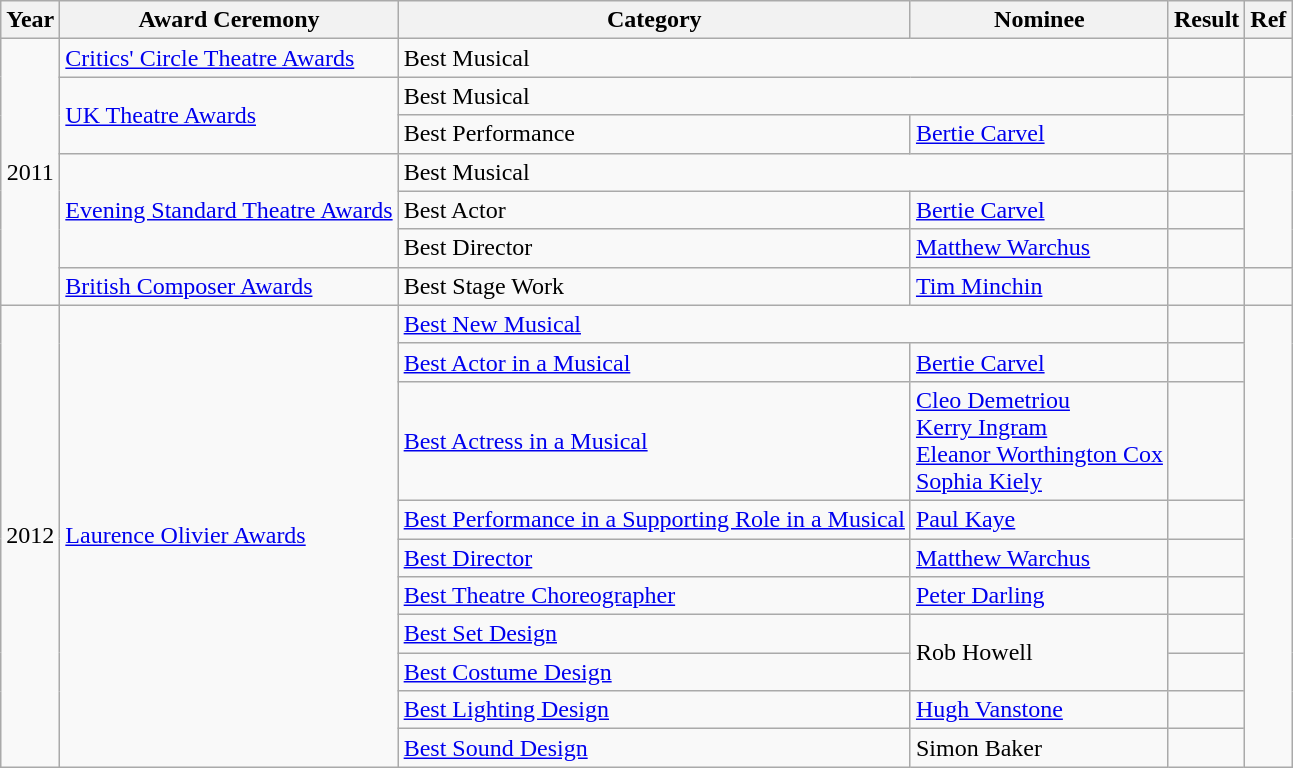<table class="wikitable">
<tr>
<th>Year</th>
<th>Award Ceremony</th>
<th>Category</th>
<th>Nominee</th>
<th>Result</th>
<th>Ref</th>
</tr>
<tr>
<td rowspan="7" align="center">2011</td>
<td><a href='#'>Critics' Circle Theatre Awards</a></td>
<td colspan=2>Best Musical</td>
<td></td>
<td></td>
</tr>
<tr>
<td rowspan="2"><a href='#'>UK Theatre Awards</a></td>
<td colspan=2>Best Musical</td>
<td></td>
<td rowspan="2"></td>
</tr>
<tr>
<td>Best Performance</td>
<td><a href='#'>Bertie Carvel</a></td>
<td></td>
</tr>
<tr>
<td rowspan="3"><a href='#'>Evening Standard Theatre Awards</a></td>
<td colspan=2>Best Musical</td>
<td></td>
<td rowspan="3"></td>
</tr>
<tr>
<td>Best Actor</td>
<td><a href='#'>Bertie Carvel</a></td>
<td></td>
</tr>
<tr>
<td>Best Director</td>
<td><a href='#'>Matthew Warchus</a></td>
<td></td>
</tr>
<tr>
<td><a href='#'>British Composer Awards</a></td>
<td>Best Stage Work</td>
<td><a href='#'>Tim Minchin</a></td>
<td></td>
<td rowspan="1"></td>
</tr>
<tr>
<td rowspan="10">2012</td>
<td rowspan="10"><a href='#'>Laurence Olivier Awards</a></td>
<td colspan=2><a href='#'>Best New Musical</a></td>
<td></td>
<td rowspan="10"></td>
</tr>
<tr>
<td><a href='#'>Best Actor in a Musical</a></td>
<td><a href='#'>Bertie Carvel</a></td>
<td></td>
</tr>
<tr>
<td><a href='#'>Best Actress in a Musical</a></td>
<td><a href='#'>Cleo Demetriou</a><br><a href='#'>Kerry Ingram</a><br><a href='#'>Eleanor Worthington Cox</a><br><a href='#'>Sophia Kiely</a></td>
<td></td>
</tr>
<tr>
<td><a href='#'>Best Performance in a Supporting Role in a Musical</a></td>
<td><a href='#'>Paul Kaye</a></td>
<td></td>
</tr>
<tr>
<td><a href='#'>Best Director</a></td>
<td><a href='#'>Matthew Warchus</a></td>
<td></td>
</tr>
<tr>
<td><a href='#'>Best Theatre Choreographer</a></td>
<td><a href='#'>Peter Darling</a></td>
<td></td>
</tr>
<tr>
<td><a href='#'>Best Set Design</a></td>
<td rowspan="2">Rob Howell</td>
<td></td>
</tr>
<tr>
<td><a href='#'>Best Costume Design</a></td>
<td></td>
</tr>
<tr>
<td><a href='#'>Best Lighting Design</a></td>
<td><a href='#'>Hugh Vanstone</a></td>
<td></td>
</tr>
<tr>
<td><a href='#'>Best Sound Design</a></td>
<td>Simon Baker</td>
<td></td>
</tr>
</table>
